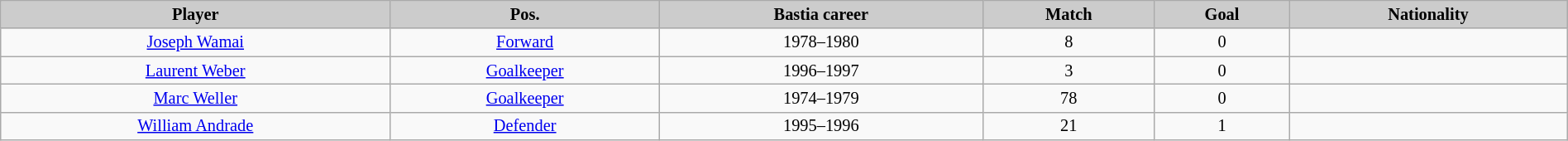<table cellpadding="4" cellspacing="0" border="1" width="100%" style="text-align: center; font-size: 85%; border: gray solid 1px; border-collapse: collapse;" class="wikitable sortable">
<tr bgcolor="#CCCCCC">
<td align="center"><strong>Player</strong></td>
<td align="center"><strong>Pos.</strong></td>
<td align="center"><strong>Bastia career</strong></td>
<td align="center"><strong>Match</strong></td>
<td align="center"><strong>Goal</strong></td>
<td align="center"><strong>Nationality</strong></td>
</tr>
<tr>
<td><a href='#'>Joseph Wamai</a></td>
<td><a href='#'>Forward</a></td>
<td>1978–1980</td>
<td>8</td>
<td>0</td>
<td></td>
</tr>
<tr>
<td><a href='#'>Laurent Weber</a></td>
<td><a href='#'>Goalkeeper</a></td>
<td>1996–1997</td>
<td>3</td>
<td>0</td>
<td></td>
</tr>
<tr>
<td><a href='#'>Marc Weller</a></td>
<td><a href='#'>Goalkeeper</a></td>
<td>1974–1979</td>
<td>78</td>
<td>0</td>
<td></td>
</tr>
<tr>
<td><a href='#'>William Andrade</a></td>
<td><a href='#'>Defender</a></td>
<td>1995–1996</td>
<td>21</td>
<td>1</td>
<td></td>
</tr>
</table>
